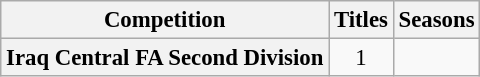<table class="wikitable plainrowheaders" style="font-size:95%; text-align:center;">
<tr>
<th>Competition</th>
<th>Titles</th>
<th>Seasons</th>
</tr>
<tr>
<th scope=row>Iraq Central FA Second Division</th>
<td>1</td>
<td align="left"></td>
</tr>
</table>
